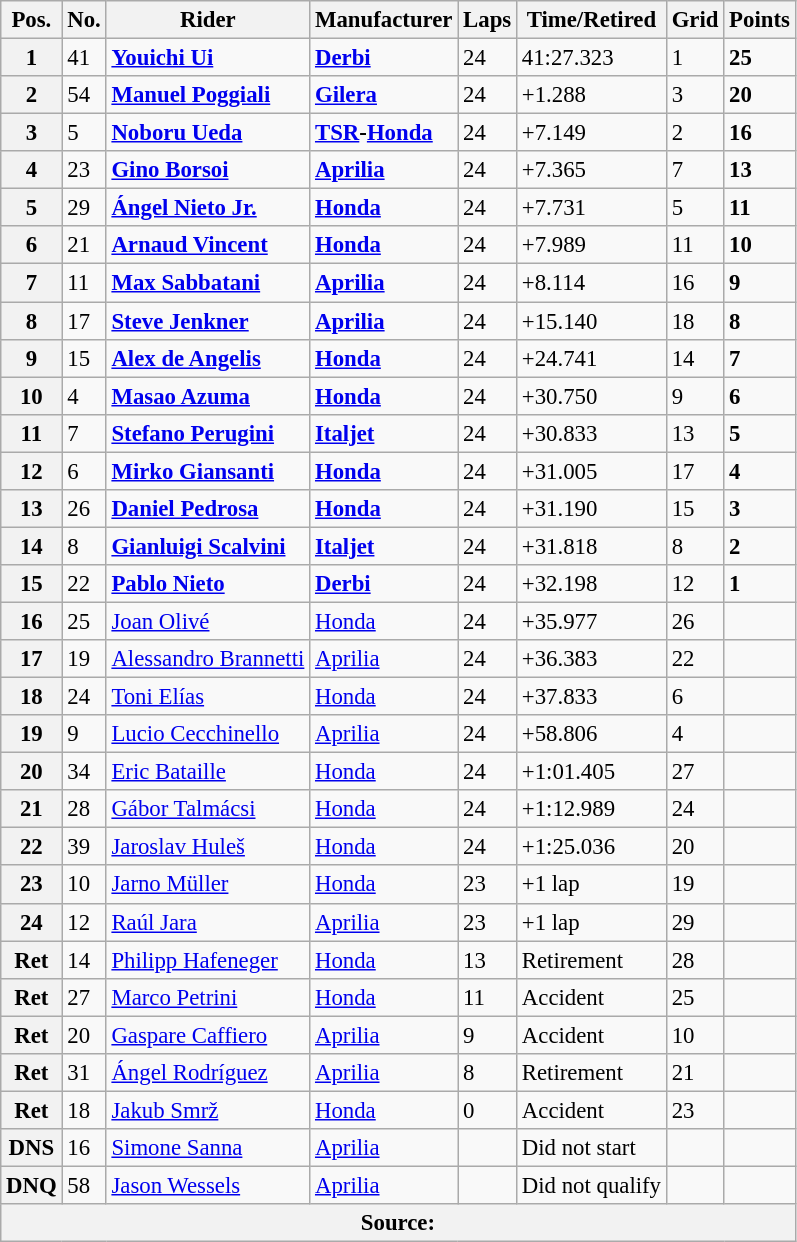<table class="wikitable" style="font-size: 95%;">
<tr>
<th>Pos.</th>
<th>No.</th>
<th>Rider</th>
<th>Manufacturer</th>
<th>Laps</th>
<th>Time/Retired</th>
<th>Grid</th>
<th>Points</th>
</tr>
<tr>
<th>1</th>
<td>41</td>
<td> <strong><a href='#'>Youichi Ui</a></strong></td>
<td><strong><a href='#'>Derbi</a></strong></td>
<td>24</td>
<td>41:27.323</td>
<td>1</td>
<td><strong>25</strong></td>
</tr>
<tr>
<th>2</th>
<td>54</td>
<td> <strong><a href='#'>Manuel Poggiali</a></strong></td>
<td><strong><a href='#'>Gilera</a></strong></td>
<td>24</td>
<td>+1.288</td>
<td>3</td>
<td><strong>20</strong></td>
</tr>
<tr>
<th>3</th>
<td>5</td>
<td> <strong><a href='#'>Noboru Ueda</a></strong></td>
<td><strong><a href='#'>TSR</a>-<a href='#'>Honda</a></strong></td>
<td>24</td>
<td>+7.149</td>
<td>2</td>
<td><strong>16</strong></td>
</tr>
<tr>
<th>4</th>
<td>23</td>
<td> <strong><a href='#'>Gino Borsoi</a></strong></td>
<td><strong><a href='#'>Aprilia</a></strong></td>
<td>24</td>
<td>+7.365</td>
<td>7</td>
<td><strong>13</strong></td>
</tr>
<tr>
<th>5</th>
<td>29</td>
<td> <strong><a href='#'>Ángel Nieto Jr.</a></strong></td>
<td><strong><a href='#'>Honda</a></strong></td>
<td>24</td>
<td>+7.731</td>
<td>5</td>
<td><strong>11</strong></td>
</tr>
<tr>
<th>6</th>
<td>21</td>
<td> <strong><a href='#'>Arnaud Vincent</a></strong></td>
<td><strong><a href='#'>Honda</a></strong></td>
<td>24</td>
<td>+7.989</td>
<td>11</td>
<td><strong>10</strong></td>
</tr>
<tr>
<th>7</th>
<td>11</td>
<td> <strong><a href='#'>Max Sabbatani</a></strong></td>
<td><strong><a href='#'>Aprilia</a></strong></td>
<td>24</td>
<td>+8.114</td>
<td>16</td>
<td><strong>9</strong></td>
</tr>
<tr>
<th>8</th>
<td>17</td>
<td> <strong><a href='#'>Steve Jenkner</a></strong></td>
<td><strong><a href='#'>Aprilia</a></strong></td>
<td>24</td>
<td>+15.140</td>
<td>18</td>
<td><strong>8</strong></td>
</tr>
<tr>
<th>9</th>
<td>15</td>
<td> <strong><a href='#'>Alex de Angelis</a></strong></td>
<td><strong><a href='#'>Honda</a></strong></td>
<td>24</td>
<td>+24.741</td>
<td>14</td>
<td><strong>7</strong></td>
</tr>
<tr>
<th>10</th>
<td>4</td>
<td> <strong><a href='#'>Masao Azuma</a></strong></td>
<td><strong><a href='#'>Honda</a></strong></td>
<td>24</td>
<td>+30.750</td>
<td>9</td>
<td><strong>6</strong></td>
</tr>
<tr>
<th>11</th>
<td>7</td>
<td> <strong><a href='#'>Stefano Perugini</a></strong></td>
<td><strong><a href='#'>Italjet</a></strong></td>
<td>24</td>
<td>+30.833</td>
<td>13</td>
<td><strong>5</strong></td>
</tr>
<tr>
<th>12</th>
<td>6</td>
<td> <strong><a href='#'>Mirko Giansanti</a></strong></td>
<td><strong><a href='#'>Honda</a></strong></td>
<td>24</td>
<td>+31.005</td>
<td>17</td>
<td><strong>4</strong></td>
</tr>
<tr>
<th>13</th>
<td>26</td>
<td> <strong><a href='#'>Daniel Pedrosa</a></strong></td>
<td><strong><a href='#'>Honda</a></strong></td>
<td>24</td>
<td>+31.190</td>
<td>15</td>
<td><strong>3</strong></td>
</tr>
<tr>
<th>14</th>
<td>8</td>
<td> <strong><a href='#'>Gianluigi Scalvini</a></strong></td>
<td><strong><a href='#'>Italjet</a></strong></td>
<td>24</td>
<td>+31.818</td>
<td>8</td>
<td><strong>2</strong></td>
</tr>
<tr>
<th>15</th>
<td>22</td>
<td> <strong><a href='#'>Pablo Nieto</a></strong></td>
<td><strong><a href='#'>Derbi</a></strong></td>
<td>24</td>
<td>+32.198</td>
<td>12</td>
<td><strong>1</strong></td>
</tr>
<tr>
<th>16</th>
<td>25</td>
<td> <a href='#'>Joan Olivé</a></td>
<td><a href='#'>Honda</a></td>
<td>24</td>
<td>+35.977</td>
<td>26</td>
<td></td>
</tr>
<tr>
<th>17</th>
<td>19</td>
<td> <a href='#'>Alessandro Brannetti</a></td>
<td><a href='#'>Aprilia</a></td>
<td>24</td>
<td>+36.383</td>
<td>22</td>
<td></td>
</tr>
<tr>
<th>18</th>
<td>24</td>
<td> <a href='#'>Toni Elías</a></td>
<td><a href='#'>Honda</a></td>
<td>24</td>
<td>+37.833</td>
<td>6</td>
<td></td>
</tr>
<tr>
<th>19</th>
<td>9</td>
<td> <a href='#'>Lucio Cecchinello</a></td>
<td><a href='#'>Aprilia</a></td>
<td>24</td>
<td>+58.806</td>
<td>4</td>
<td></td>
</tr>
<tr>
<th>20</th>
<td>34</td>
<td> <a href='#'>Eric Bataille</a></td>
<td><a href='#'>Honda</a></td>
<td>24</td>
<td>+1:01.405</td>
<td>27</td>
<td></td>
</tr>
<tr>
<th>21</th>
<td>28</td>
<td> <a href='#'>Gábor Talmácsi</a></td>
<td><a href='#'>Honda</a></td>
<td>24</td>
<td>+1:12.989</td>
<td>24</td>
<td></td>
</tr>
<tr>
<th>22</th>
<td>39</td>
<td> <a href='#'>Jaroslav Huleš</a></td>
<td><a href='#'>Honda</a></td>
<td>24</td>
<td>+1:25.036</td>
<td>20</td>
<td></td>
</tr>
<tr>
<th>23</th>
<td>10</td>
<td> <a href='#'>Jarno Müller</a></td>
<td><a href='#'>Honda</a></td>
<td>23</td>
<td>+1 lap</td>
<td>19</td>
<td></td>
</tr>
<tr>
<th>24</th>
<td>12</td>
<td> <a href='#'>Raúl Jara</a></td>
<td><a href='#'>Aprilia</a></td>
<td>23</td>
<td>+1 lap</td>
<td>29</td>
<td></td>
</tr>
<tr>
<th>Ret</th>
<td>14</td>
<td> <a href='#'>Philipp Hafeneger</a></td>
<td><a href='#'>Honda</a></td>
<td>13</td>
<td>Retirement</td>
<td>28</td>
<td></td>
</tr>
<tr>
<th>Ret</th>
<td>27</td>
<td> <a href='#'>Marco Petrini</a></td>
<td><a href='#'>Honda</a></td>
<td>11</td>
<td>Accident</td>
<td>25</td>
<td></td>
</tr>
<tr>
<th>Ret</th>
<td>20</td>
<td> <a href='#'>Gaspare Caffiero</a></td>
<td><a href='#'>Aprilia</a></td>
<td>9</td>
<td>Accident</td>
<td>10</td>
<td></td>
</tr>
<tr>
<th>Ret</th>
<td>31</td>
<td> <a href='#'>Ángel Rodríguez</a></td>
<td><a href='#'>Aprilia</a></td>
<td>8</td>
<td>Retirement</td>
<td>21</td>
<td></td>
</tr>
<tr>
<th>Ret</th>
<td>18</td>
<td> <a href='#'>Jakub Smrž</a></td>
<td><a href='#'>Honda</a></td>
<td>0</td>
<td>Accident</td>
<td>23</td>
<td></td>
</tr>
<tr>
<th>DNS</th>
<td>16</td>
<td> <a href='#'>Simone Sanna</a></td>
<td><a href='#'>Aprilia</a></td>
<td></td>
<td>Did not start</td>
<td></td>
<td></td>
</tr>
<tr>
<th>DNQ</th>
<td>58</td>
<td> <a href='#'>Jason Wessels</a></td>
<td><a href='#'>Aprilia</a></td>
<td></td>
<td>Did not qualify</td>
<td></td>
<td></td>
</tr>
<tr>
<th colspan=8>Source:</th>
</tr>
</table>
